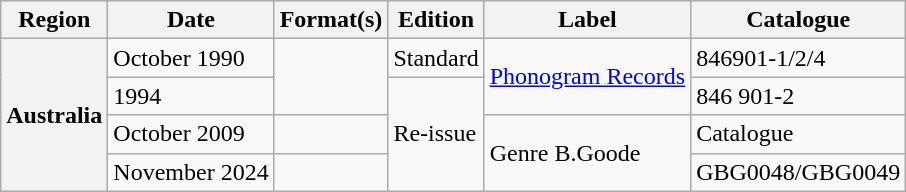<table class="wikitable plainrowheaders">
<tr>
<th scope="col">Region</th>
<th scope="col">Date</th>
<th scope="col">Format(s)</th>
<th scope="col">Edition</th>
<th scope="col">Label</th>
<th scope="col">Catalogue</th>
</tr>
<tr>
<th scope="row" rowspan="4">Australia</th>
<td>October 1990</td>
<td rowspan="2"></td>
<td>Standard</td>
<td rowspan="2"><a href='#'>Phonogram Records</a></td>
<td Catalogue>846901-1/2/4</td>
</tr>
<tr>
<td>1994</td>
<td rowspan="3">Re-issue</td>
<td Catalogue>846 901-2</td>
</tr>
<tr>
<td>October 2009</td>
<td><br></td>
<td rowspan="2">Genre B.Goode</td>
<td>Catalogue </td>
</tr>
<tr>
<td>November 2024</td>
<td><br></td>
<td Catalogue>GBG0048/GBG0049</td>
</tr>
</table>
